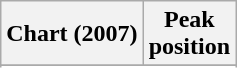<table class="wikitable plainrowheaders sortable" style="text-align:center;">
<tr>
<th scope="col">Chart (2007)</th>
<th scope="col">Peak<br>position</th>
</tr>
<tr>
</tr>
<tr>
</tr>
<tr>
</tr>
</table>
